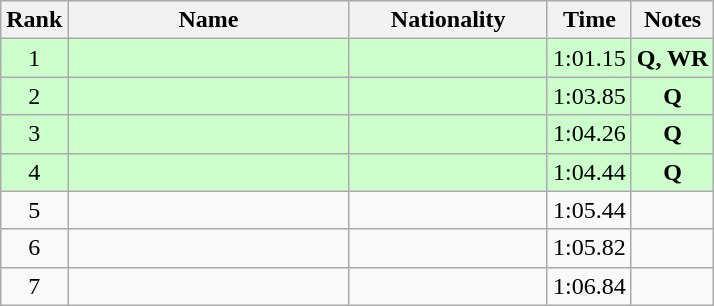<table class="wikitable sortable" style="text-align:center">
<tr>
<th>Rank</th>
<th style="width:180px">Name</th>
<th style="width:125px">Nationality</th>
<th>Time</th>
<th>Notes</th>
</tr>
<tr style="background:#cfc;">
<td>1</td>
<td style="text-align:left;"></td>
<td style="text-align:left;"></td>
<td>1:01.15</td>
<td><strong>Q, WR</strong></td>
</tr>
<tr style="background:#cfc;">
<td>2</td>
<td style="text-align:left;"></td>
<td style="text-align:left;"></td>
<td>1:03.85</td>
<td><strong>Q</strong></td>
</tr>
<tr style="background:#cfc;">
<td>3</td>
<td style="text-align:left;"></td>
<td style="text-align:left;"></td>
<td>1:04.26</td>
<td><strong>Q</strong></td>
</tr>
<tr style="background:#cfc;">
<td>4</td>
<td style="text-align:left;"></td>
<td style="text-align:left;"></td>
<td>1:04.44</td>
<td><strong>Q</strong></td>
</tr>
<tr>
<td>5</td>
<td style="text-align:left;"></td>
<td style="text-align:left;"></td>
<td>1:05.44</td>
<td></td>
</tr>
<tr>
<td>6</td>
<td style="text-align:left;"></td>
<td style="text-align:left;"></td>
<td>1:05.82</td>
<td></td>
</tr>
<tr>
<td>7</td>
<td style="text-align:left;"></td>
<td style="text-align:left;"></td>
<td>1:06.84</td>
<td></td>
</tr>
</table>
